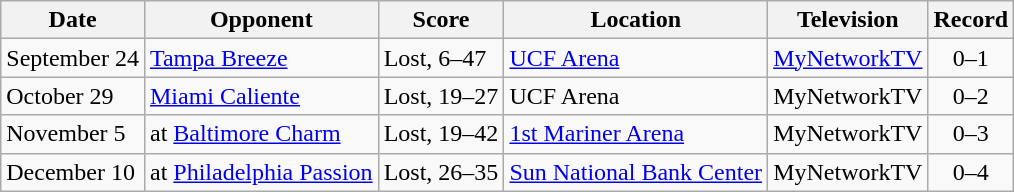<table class="wikitable">
<tr>
<th>Date</th>
<th>Opponent</th>
<th>Score</th>
<th>Location</th>
<th>Television</th>
<th>Record</th>
</tr>
<tr>
<td>September 24</td>
<td><a href='#'>Tampa Breeze</a></td>
<td>Lost, 6–47</td>
<td><a href='#'>UCF Arena</a></td>
<td><a href='#'>MyNetworkTV</a></td>
<td align=center>0–1</td>
</tr>
<tr>
<td>October 29</td>
<td><a href='#'>Miami Caliente</a></td>
<td>Lost, 19–27</td>
<td>UCF Arena</td>
<td>MyNetworkTV</td>
<td align=center>0–2</td>
</tr>
<tr>
<td>November 5</td>
<td>at <a href='#'>Baltimore Charm</a></td>
<td>Lost, 19–42</td>
<td><a href='#'>1st Mariner Arena</a></td>
<td>MyNetworkTV</td>
<td align=center>0–3</td>
</tr>
<tr>
<td>December 10</td>
<td>at <a href='#'>Philadelphia Passion</a></td>
<td>Lost, 26–35</td>
<td><a href='#'>Sun National Bank Center</a></td>
<td>MyNetworkTV</td>
<td align=center>0–4</td>
</tr>
</table>
